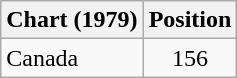<table class="wikitable">
<tr>
<th scope="col">Chart (1979)</th>
<th scope="col">Position</th>
</tr>
<tr>
<td scope="row">Canada</td>
<td style="text-align:center;">156</td>
</tr>
</table>
